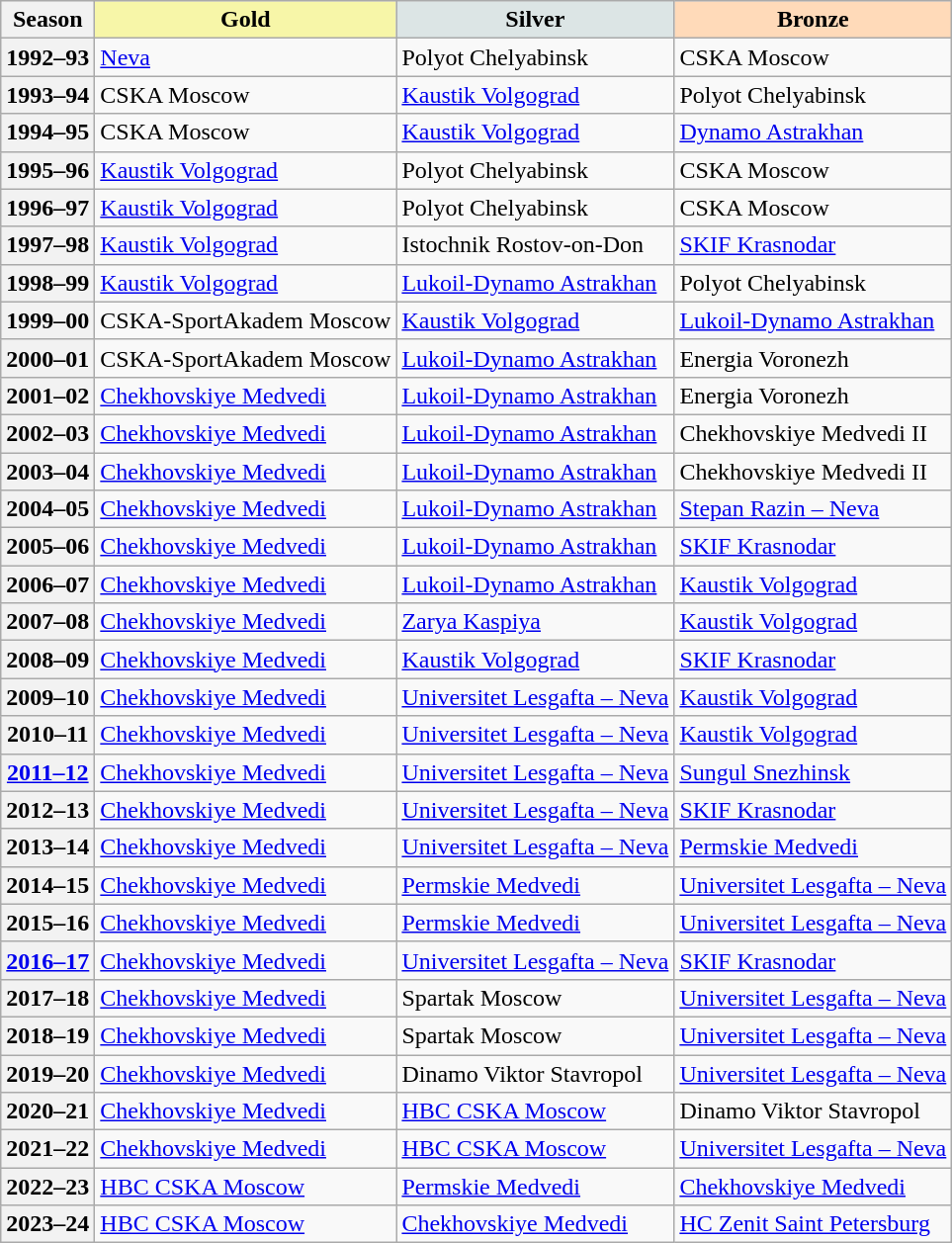<table class="wikitable">
<tr bgcolor="#efefef" align=left>
<th>Season</th>
<th scope="col" style="background-color: #F7F6A8;"> Gold</th>
<th scope="col" style="background-color: #DCE5E5;"> Silver</th>
<th scope="col" style="background-color: #FFDAB9;"> Bronze</th>
</tr>
<tr>
<th>1992–93</th>
<td><a href='#'>Neva</a> </td>
<td>Polyot Chelyabinsk </td>
<td>CSKA Moscow </td>
</tr>
<tr>
<th>1993–94</th>
<td>CSKA Moscow </td>
<td><a href='#'>Kaustik Volgograd</a> </td>
<td>Polyot Chelyabinsk </td>
</tr>
<tr>
<th>1994–95</th>
<td>CSKA Moscow </td>
<td><a href='#'>Kaustik Volgograd</a> </td>
<td><a href='#'>Dynamo Astrakhan</a> </td>
</tr>
<tr>
<th>1995–96</th>
<td><a href='#'>Kaustik Volgograd</a> </td>
<td>Polyot Chelyabinsk </td>
<td>CSKA Moscow </td>
</tr>
<tr>
<th>1996–97</th>
<td><a href='#'>Kaustik Volgograd</a> </td>
<td>Polyot Chelyabinsk </td>
<td>CSKA Moscow </td>
</tr>
<tr>
<th>1997–98</th>
<td><a href='#'>Kaustik Volgograd</a> </td>
<td>Istochnik Rostov-on-Don </td>
<td><a href='#'>SKIF Krasnodar</a> </td>
</tr>
<tr>
<th>1998–99</th>
<td><a href='#'>Kaustik Volgograd</a> </td>
<td><a href='#'>Lukoil-Dynamo Astrakhan</a> </td>
<td>Polyot Chelyabinsk </td>
</tr>
<tr>
<th>1999–00</th>
<td>CSKA-SportAkadem Moscow </td>
<td><a href='#'>Kaustik Volgograd</a> </td>
<td><a href='#'>Lukoil-Dynamo Astrakhan</a> </td>
</tr>
<tr>
<th>2000–01</th>
<td>CSKA-SportAkadem Moscow </td>
<td><a href='#'>Lukoil-Dynamo Astrakhan</a> </td>
<td>Energia Voronezh </td>
</tr>
<tr>
<th>2001–02</th>
<td><a href='#'>Chekhovskiye Medvedi</a> </td>
<td><a href='#'>Lukoil-Dynamo Astrakhan</a> </td>
<td>Energia Voronezh </td>
</tr>
<tr>
<th>2002–03</th>
<td><a href='#'>Chekhovskiye Medvedi</a> </td>
<td><a href='#'>Lukoil-Dynamo Astrakhan</a> </td>
<td>Chekhovskiye Medvedi II </td>
</tr>
<tr>
<th>2003–04</th>
<td><a href='#'>Chekhovskiye Medvedi</a> </td>
<td><a href='#'>Lukoil-Dynamo Astrakhan</a> </td>
<td>Chekhovskiye Medvedi II </td>
</tr>
<tr>
<th>2004–05</th>
<td><a href='#'>Chekhovskiye Medvedi</a> </td>
<td><a href='#'>Lukoil-Dynamo Astrakhan</a> </td>
<td><a href='#'>Stepan Razin – Neva</a> </td>
</tr>
<tr>
<th>2005–06</th>
<td><a href='#'>Chekhovskiye Medvedi</a> </td>
<td><a href='#'>Lukoil-Dynamo Astrakhan</a> </td>
<td><a href='#'>SKIF Krasnodar</a> </td>
</tr>
<tr>
<th>2006–07</th>
<td><a href='#'>Chekhovskiye Medvedi</a> </td>
<td><a href='#'>Lukoil-Dynamo Astrakhan</a> </td>
<td><a href='#'>Kaustik Volgograd</a> </td>
</tr>
<tr>
<th>2007–08</th>
<td><a href='#'>Chekhovskiye Medvedi</a> </td>
<td><a href='#'>Zarya Kaspiya</a> </td>
<td><a href='#'>Kaustik Volgograd</a> </td>
</tr>
<tr>
<th>2008–09</th>
<td><a href='#'>Chekhovskiye Medvedi</a> </td>
<td><a href='#'>Kaustik Volgograd</a> </td>
<td><a href='#'>SKIF Krasnodar</a> </td>
</tr>
<tr>
<th>2009–10</th>
<td><a href='#'>Chekhovskiye Medvedi</a> </td>
<td><a href='#'>Universitet Lesgafta – Neva</a> </td>
<td><a href='#'>Kaustik Volgograd</a> </td>
</tr>
<tr>
<th>2010–11</th>
<td><a href='#'>Chekhovskiye Medvedi</a> </td>
<td><a href='#'>Universitet Lesgafta – Neva</a> </td>
<td><a href='#'>Kaustik Volgograd</a> </td>
</tr>
<tr>
<th><a href='#'>2011–12</a></th>
<td><a href='#'>Chekhovskiye Medvedi</a> </td>
<td><a href='#'>Universitet Lesgafta – Neva</a> </td>
<td><a href='#'>Sungul Snezhinsk</a> </td>
</tr>
<tr>
<th>2012–13</th>
<td><a href='#'>Chekhovskiye Medvedi</a> </td>
<td><a href='#'>Universitet Lesgafta – Neva</a> </td>
<td><a href='#'>SKIF Krasnodar</a> </td>
</tr>
<tr>
<th>2013–14</th>
<td><a href='#'>Chekhovskiye Medvedi</a> </td>
<td><a href='#'>Universitet Lesgafta – Neva</a> </td>
<td><a href='#'>Permskie Medvedi</a> </td>
</tr>
<tr>
<th>2014–15</th>
<td><a href='#'>Chekhovskiye Medvedi</a> </td>
<td><a href='#'>Permskie Medvedi</a> </td>
<td><a href='#'>Universitet Lesgafta – Neva</a> </td>
</tr>
<tr>
<th>2015–16</th>
<td><a href='#'>Chekhovskiye Medvedi</a> </td>
<td><a href='#'>Permskie Medvedi</a> </td>
<td><a href='#'>Universitet Lesgafta – Neva</a> </td>
</tr>
<tr>
<th><a href='#'>2016–17</a></th>
<td><a href='#'>Chekhovskiye Medvedi</a> </td>
<td><a href='#'>Universitet Lesgafta – Neva</a> </td>
<td><a href='#'>SKIF Krasnodar</a> </td>
</tr>
<tr>
<th>2017–18</th>
<td><a href='#'>Chekhovskiye Medvedi</a> </td>
<td>Spartak Moscow </td>
<td><a href='#'>Universitet Lesgafta – Neva</a> </td>
</tr>
<tr>
<th>2018–19</th>
<td><a href='#'>Chekhovskiye Medvedi</a> </td>
<td>Spartak Moscow </td>
<td><a href='#'>Universitet Lesgafta – Neva</a> </td>
</tr>
<tr>
<th>2019–20</th>
<td><a href='#'>Chekhovskiye Medvedi</a> </td>
<td>Dinamo Viktor Stavropol </td>
<td><a href='#'>Universitet Lesgafta – Neva</a> </td>
</tr>
<tr>
<th>2020–21</th>
<td><a href='#'>Chekhovskiye Medvedi</a> </td>
<td><a href='#'>HBC CSKA Moscow</a> </td>
<td>Dinamo Viktor Stavropol </td>
</tr>
<tr>
<th>2021–22</th>
<td><a href='#'>Chekhovskiye Medvedi</a> </td>
<td><a href='#'>HBC CSKA Moscow</a> </td>
<td><a href='#'>Universitet Lesgafta – Neva</a> </td>
</tr>
<tr>
<th>2022–23</th>
<td><a href='#'>HBC CSKA Moscow</a> </td>
<td><a href='#'>Permskie Medvedi</a> </td>
<td><a href='#'>Chekhovskiye Medvedi</a> </td>
</tr>
<tr>
<th>2023–24</th>
<td><a href='#'>HBC CSKA Moscow</a> </td>
<td><a href='#'>Chekhovskiye Medvedi</a> </td>
<td><a href='#'>HC Zenit Saint Petersburg</a> </td>
</tr>
</table>
